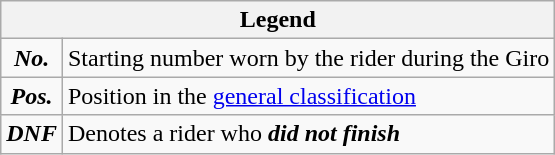<table class="wikitable">
<tr>
<th colspan=2>Legend</th>
</tr>
<tr>
<td align=center><strong><em>No.</em></strong></td>
<td>Starting number worn by the rider during the Giro</td>
</tr>
<tr>
<td align=center><strong><em>Pos.</em></strong></td>
<td>Position in the <a href='#'>general classification</a></td>
</tr>
<tr>
<td align=center><strong><em>DNF</em></strong></td>
<td>Denotes a rider who <strong><em>did not finish</em></strong></td>
</tr>
</table>
